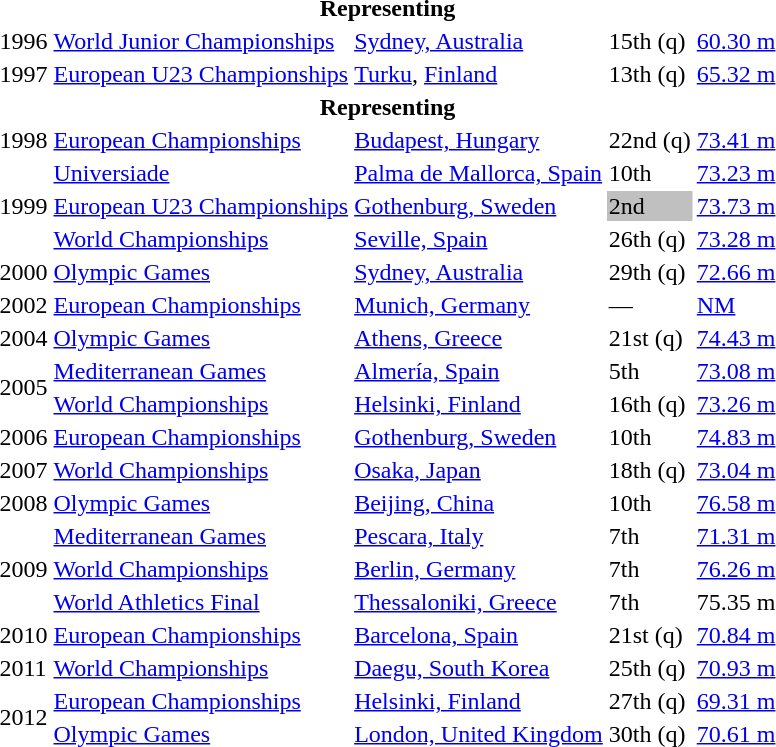<table>
<tr>
<th colspan="5">Representing </th>
</tr>
<tr>
<td>1996</td>
<td><a href='#'>World Junior Championships</a></td>
<td><a href='#'>Sydney, Australia</a></td>
<td>15th (q)</td>
<td><a href='#'>60.30 m</a></td>
</tr>
<tr>
<td>1997</td>
<td><a href='#'>European U23 Championships</a></td>
<td><a href='#'>Turku</a>, <a href='#'>Finland</a></td>
<td>13th (q)</td>
<td><a href='#'>65.32 m</a></td>
</tr>
<tr>
<th colspan="5">Representing </th>
</tr>
<tr>
<td>1998</td>
<td><a href='#'>European Championships</a></td>
<td><a href='#'>Budapest, Hungary</a></td>
<td>22nd (q)</td>
<td><a href='#'>73.41 m</a></td>
</tr>
<tr>
<td rowspan=3>1999</td>
<td><a href='#'>Universiade</a></td>
<td><a href='#'>Palma de Mallorca, Spain</a></td>
<td>10th</td>
<td><a href='#'>73.23 m</a></td>
</tr>
<tr>
<td><a href='#'>European U23 Championships</a></td>
<td><a href='#'>Gothenburg, Sweden</a></td>
<td bgcolor=silver>2nd</td>
<td><a href='#'>73.73 m</a></td>
</tr>
<tr>
<td><a href='#'>World Championships</a></td>
<td><a href='#'>Seville, Spain</a></td>
<td>26th (q)</td>
<td><a href='#'>73.28 m</a></td>
</tr>
<tr>
<td>2000</td>
<td><a href='#'>Olympic Games</a></td>
<td><a href='#'>Sydney, Australia</a></td>
<td>29th (q)</td>
<td><a href='#'>72.66 m</a></td>
</tr>
<tr>
<td>2002</td>
<td><a href='#'>European Championships</a></td>
<td><a href='#'>Munich, Germany</a></td>
<td>—</td>
<td><a href='#'>NM</a></td>
</tr>
<tr>
<td>2004</td>
<td><a href='#'>Olympic Games</a></td>
<td><a href='#'>Athens, Greece</a></td>
<td>21st (q)</td>
<td><a href='#'>74.43 m</a></td>
</tr>
<tr>
<td rowspan=2>2005</td>
<td><a href='#'>Mediterranean Games</a></td>
<td><a href='#'>Almería, Spain</a></td>
<td>5th</td>
<td><a href='#'>73.08 m</a></td>
</tr>
<tr>
<td><a href='#'>World Championships</a></td>
<td><a href='#'>Helsinki, Finland</a></td>
<td>16th (q)</td>
<td><a href='#'>73.26 m</a></td>
</tr>
<tr>
<td>2006</td>
<td><a href='#'>European Championships</a></td>
<td><a href='#'>Gothenburg, Sweden</a></td>
<td>10th</td>
<td><a href='#'>74.83 m</a></td>
</tr>
<tr>
<td>2007</td>
<td><a href='#'>World Championships</a></td>
<td><a href='#'>Osaka, Japan</a></td>
<td>18th (q)</td>
<td><a href='#'>73.04 m</a></td>
</tr>
<tr>
<td>2008</td>
<td><a href='#'>Olympic Games</a></td>
<td><a href='#'>Beijing, China</a></td>
<td>10th</td>
<td><a href='#'>76.58 m</a></td>
</tr>
<tr>
<td rowspan=3>2009</td>
<td><a href='#'>Mediterranean Games</a></td>
<td><a href='#'>Pescara, Italy</a></td>
<td>7th</td>
<td><a href='#'>71.31 m</a></td>
</tr>
<tr>
<td><a href='#'>World Championships</a></td>
<td><a href='#'>Berlin, Germany</a></td>
<td>7th</td>
<td><a href='#'>76.26 m</a></td>
</tr>
<tr>
<td><a href='#'>World Athletics Final</a></td>
<td><a href='#'>Thessaloniki, Greece</a></td>
<td>7th</td>
<td>75.35 m</td>
</tr>
<tr>
<td>2010</td>
<td><a href='#'>European Championships</a></td>
<td><a href='#'>Barcelona, Spain</a></td>
<td>21st (q)</td>
<td><a href='#'>70.84 m</a></td>
</tr>
<tr>
<td>2011</td>
<td><a href='#'>World Championships</a></td>
<td><a href='#'>Daegu, South Korea</a></td>
<td>25th (q)</td>
<td><a href='#'>70.93 m</a></td>
</tr>
<tr>
<td rowspan=2>2012</td>
<td><a href='#'>European Championships</a></td>
<td><a href='#'>Helsinki, Finland</a></td>
<td>27th (q)</td>
<td><a href='#'>69.31 m</a></td>
</tr>
<tr>
<td><a href='#'>Olympic Games</a></td>
<td><a href='#'>London, United Kingdom</a></td>
<td>30th (q)</td>
<td><a href='#'>70.61 m</a></td>
</tr>
</table>
